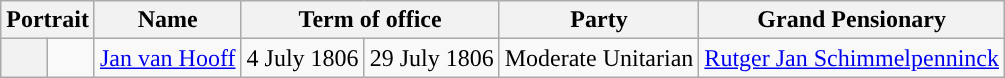<table class="wikitable" style="text-align:center">
<tr>
<th colspan=2>Portrait</th>
<th>Name</th>
<th colspan=2>Term of office</th>
<th>Party</th>
<th>Grand Pensionary</th>
</tr>
<tr>
<th style="background:"></th>
<td></td>
<td><a href='#'>Jan van Hooff</a></td>
<td>4 July 1806</td>
<td>29 July 1806</td>
<td>Moderate Unitarian</td>
<td><a href='#'>Rutger Jan Schimmelpenninck</a></td>
</tr>
</table>
